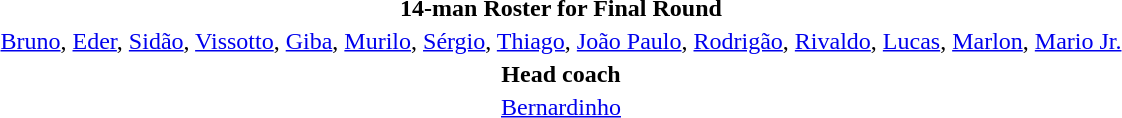<table style="text-align: center; margin-top: 2em; margin-left: auto; margin-right: auto">
<tr>
<td><strong>14-man Roster for Final Round</strong></td>
</tr>
<tr>
<td><a href='#'>Bruno</a>, <a href='#'>Eder</a>, <a href='#'>Sidão</a>, <a href='#'>Vissotto</a>, <a href='#'>Giba</a>, <a href='#'>Murilo</a>, <a href='#'>Sérgio</a>, <a href='#'>Thiago</a>, <a href='#'>João Paulo</a>, <a href='#'>Rodrigão</a>, <a href='#'>Rivaldo</a>, <a href='#'>Lucas</a>, <a href='#'>Marlon</a>, <a href='#'>Mario Jr.</a></td>
</tr>
<tr>
<td><strong>Head coach</strong></td>
</tr>
<tr>
<td><a href='#'>Bernardinho</a></td>
</tr>
</table>
